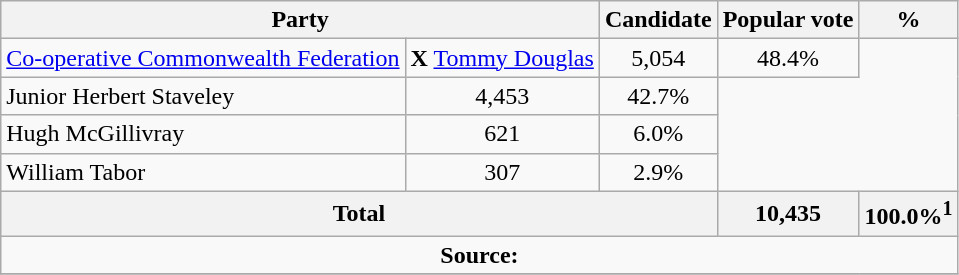<table class="wikitable">
<tr>
<th colspan="2">Party</th>
<th>Candidate</th>
<th>Popular vote</th>
<th>%</th>
</tr>
<tr>
<td><a href='#'>Co-operative Commonwealth Federation</a></td>
<td> <strong>X</strong> <a href='#'>Tommy Douglas</a></td>
<td align=center>5,054</td>
<td align=center>48.4%</td>
</tr>
<tr>
<td>Junior Herbert Staveley</td>
<td align=center>4,453</td>
<td align=center>42.7%</td>
</tr>
<tr>
<td>Hugh McGillivray</td>
<td align=center>621</td>
<td align=center>6.0%</td>
</tr>
<tr>
<td>William Tabor</td>
<td align=center>307</td>
<td align=center>2.9%</td>
</tr>
<tr>
<th colspan=3>Total</th>
<th>10,435</th>
<th>100.0%<sup>1</sup></th>
</tr>
<tr>
<td align="center" colspan=5><strong>Source:</strong> </td>
</tr>
<tr>
</tr>
</table>
